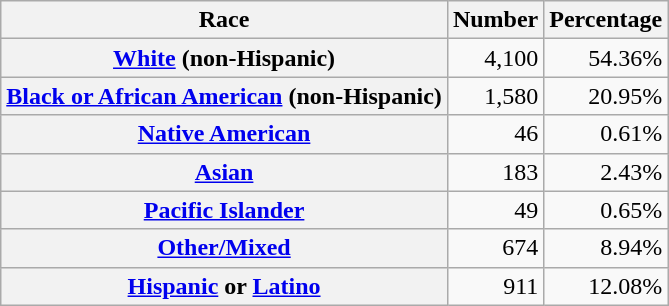<table class="wikitable" style="text-align:right">
<tr>
<th scope="col">Race</th>
<th scope="col">Number</th>
<th scope="col">Percentage</th>
</tr>
<tr>
<th scope="row"><a href='#'>White</a> (non-Hispanic)</th>
<td>4,100</td>
<td>54.36%</td>
</tr>
<tr>
<th scope="row"><a href='#'>Black or African American</a> (non-Hispanic)</th>
<td>1,580</td>
<td>20.95%</td>
</tr>
<tr>
<th scope="row"><a href='#'>Native American</a></th>
<td>46</td>
<td>0.61%</td>
</tr>
<tr>
<th scope="row"><a href='#'>Asian</a></th>
<td>183</td>
<td>2.43%</td>
</tr>
<tr>
<th scope="row"><a href='#'>Pacific Islander</a></th>
<td>49</td>
<td>0.65%</td>
</tr>
<tr>
<th scope="row"><a href='#'>Other/Mixed</a></th>
<td>674</td>
<td>8.94%</td>
</tr>
<tr>
<th scope="row"><a href='#'>Hispanic</a> or <a href='#'>Latino</a></th>
<td>911</td>
<td>12.08%</td>
</tr>
</table>
